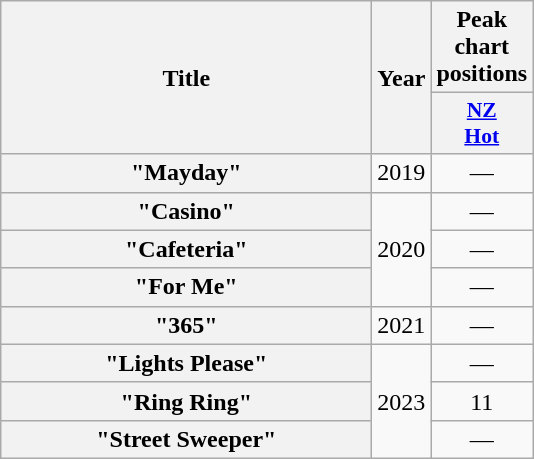<table class="wikitable plainrowheaders" style="text-align:center;">
<tr>
<th scope="col" rowspan="2" style="width:15em;">Title</th>
<th scope="col" rowspan="2">Year</th>
<th scope="col" colspan="1">Peak chart positions</th>
</tr>
<tr>
<th scope="col" style="width:2.5em;font-size:90%;"><a href='#'>NZ<br>Hot</a><br></th>
</tr>
<tr>
<th scope="row">"Mayday"<br></th>
<td>2019</td>
<td>—</td>
</tr>
<tr>
<th scope="row">"Casino"<br></th>
<td rowspan="3">2020</td>
<td>—</td>
</tr>
<tr>
<th scope="row">"Cafeteria"<br></th>
<td>—</td>
</tr>
<tr>
<th scope="row">"For Me"<br></th>
<td>—</td>
</tr>
<tr>
<th scope="row">"365"<br></th>
<td>2021</td>
<td>—</td>
</tr>
<tr>
<th scope="row">"Lights Please"<br></th>
<td rowspan="3">2023</td>
<td>—</td>
</tr>
<tr>
<th scope="row">"Ring Ring"<br></th>
<td>11</td>
</tr>
<tr>
<th scope="row">"Street Sweeper"<br></th>
<td>—</td>
</tr>
</table>
